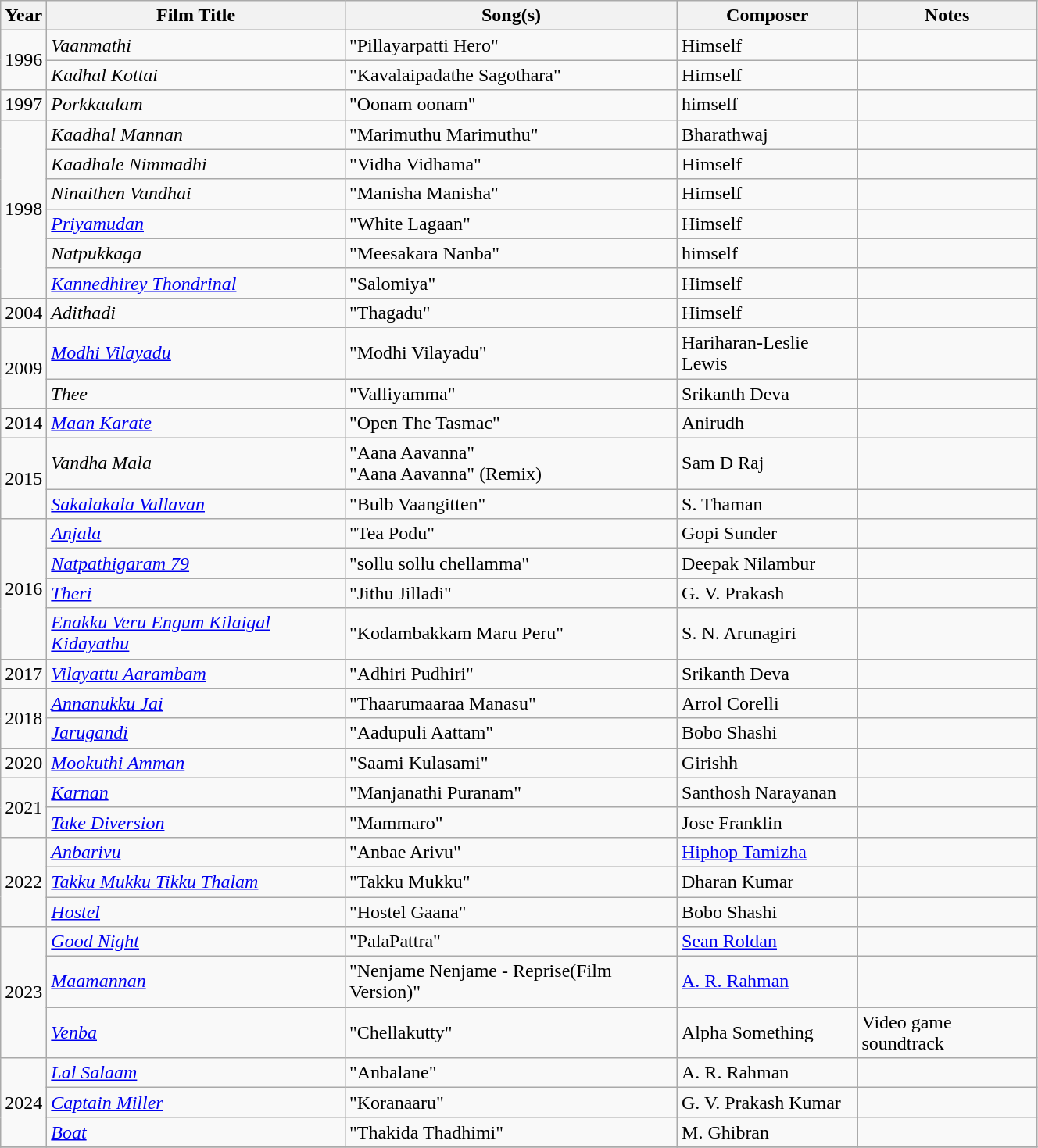<table class="wikitable" style="width:70%;">
<tr>
<th>Year</th>
<th>Film Title</th>
<th>Song(s)</th>
<th>Composer</th>
<th>Notes</th>
</tr>
<tr>
<td rowspan="2">1996</td>
<td><em>Vaanmathi</em></td>
<td>"Pillayarpatti Hero"</td>
<td>Himself</td>
<td></td>
</tr>
<tr>
<td><em>Kadhal Kottai</em></td>
<td>"Kavalaipadathe Sagothara"</td>
<td>Himself</td>
<td></td>
</tr>
<tr>
<td>1997</td>
<td><em>Porkkaalam</em></td>
<td>"Oonam oonam"</td>
<td>himself</td>
<td></td>
</tr>
<tr>
<td rowspan="6">1998</td>
<td><em>Kaadhal Mannan</em></td>
<td>"Marimuthu Marimuthu"</td>
<td>Bharathwaj</td>
<td></td>
</tr>
<tr>
<td><em>Kaadhale Nimmadhi</em></td>
<td>"Vidha Vidhama"</td>
<td>Himself</td>
<td></td>
</tr>
<tr>
<td><em>Ninaithen Vandhai</em></td>
<td>"Manisha Manisha"</td>
<td>Himself</td>
<td></td>
</tr>
<tr>
<td><em><a href='#'>Priyamudan</a></em></td>
<td>"White Lagaan"</td>
<td>Himself</td>
<td></td>
</tr>
<tr>
<td><em>Natpukkaga</em></td>
<td>"Meesakara Nanba"</td>
<td>himself</td>
<td></td>
</tr>
<tr>
<td><em><a href='#'>Kannedhirey Thondrinal</a></em></td>
<td>"Salomiya"</td>
<td>Himself</td>
<td></td>
</tr>
<tr>
<td>2004</td>
<td><em>Adithadi</em></td>
<td>"Thagadu"</td>
<td>Himself</td>
<td></td>
</tr>
<tr>
<td rowspan="2">2009</td>
<td><em><a href='#'>Modhi Vilayadu</a></em></td>
<td>"Modhi Vilayadu"</td>
<td>Hariharan-Leslie Lewis</td>
<td></td>
</tr>
<tr>
<td><em>Thee</em></td>
<td>"Valliyamma"</td>
<td>Srikanth Deva</td>
<td></td>
</tr>
<tr>
<td>2014</td>
<td><em><a href='#'>Maan Karate</a></em></td>
<td>"Open The Tasmac"</td>
<td>Anirudh</td>
<td></td>
</tr>
<tr>
<td rowspan="2">2015</td>
<td><em>Vandha Mala</em></td>
<td>"Aana Aavanna"<br>"Aana Aavanna" (Remix)</td>
<td>Sam D Raj</td>
<td></td>
</tr>
<tr>
<td><em><a href='#'>Sakalakala Vallavan</a></em></td>
<td>"Bulb Vaangitten"</td>
<td>S. Thaman</td>
<td></td>
</tr>
<tr>
<td rowspan="4">2016</td>
<td><em><a href='#'>Anjala</a></em></td>
<td>"Tea Podu"</td>
<td>Gopi Sunder</td>
<td></td>
</tr>
<tr>
<td><em><a href='#'>Natpathigaram 79</a></em></td>
<td>"sollu sollu chellamma"</td>
<td>Deepak Nilambur</td>
<td></td>
</tr>
<tr>
<td><em><a href='#'>Theri</a></em></td>
<td>"Jithu Jilladi"</td>
<td>G. V. Prakash</td>
<td></td>
</tr>
<tr>
<td><em><a href='#'>Enakku Veru Engum Kilaigal Kidayathu</a></em></td>
<td>"Kodambakkam Maru Peru"</td>
<td>S. N. Arunagiri</td>
<td></td>
</tr>
<tr>
<td>2017</td>
<td><em><a href='#'>Vilayattu Aarambam</a></em></td>
<td>"Adhiri Pudhiri"</td>
<td>Srikanth Deva</td>
<td></td>
</tr>
<tr>
<td rowspan="2">2018</td>
<td><em><a href='#'>Annanukku Jai</a></em></td>
<td>"Thaarumaaraa Manasu"</td>
<td>Arrol Corelli</td>
<td></td>
</tr>
<tr>
<td><em><a href='#'>Jarugandi</a></em></td>
<td>"Aadupuli Aattam"</td>
<td>Bobo Shashi</td>
<td></td>
</tr>
<tr>
<td>2020</td>
<td><em><a href='#'>Mookuthi Amman</a></em></td>
<td>"Saami Kulasami"</td>
<td>Girishh</td>
<td></td>
</tr>
<tr>
<td rowspan="2">2021</td>
<td><em><a href='#'>Karnan</a></em></td>
<td>"Manjanathi Puranam"</td>
<td>Santhosh Narayanan</td>
<td></td>
</tr>
<tr>
<td><em><a href='#'>Take Diversion</a></em></td>
<td>"Mammaro"</td>
<td>Jose Franklin</td>
<td></td>
</tr>
<tr>
<td rowspan="3">2022</td>
<td><em><a href='#'>Anbarivu</a></em></td>
<td>"Anbae Arivu"</td>
<td><a href='#'>Hiphop Tamizha</a></td>
<td></td>
</tr>
<tr>
<td><em><a href='#'>Takku Mukku Tikku Thalam</a></em></td>
<td>"Takku Mukku"</td>
<td>Dharan Kumar</td>
<td></td>
</tr>
<tr>
<td><em><a href='#'>Hostel</a></em></td>
<td>"Hostel Gaana"</td>
<td>Bobo Shashi</td>
<td></td>
</tr>
<tr>
<td rowspan="3">2023</td>
<td><em><a href='#'>Good Night</a></em></td>
<td>"PalaPattra"</td>
<td><a href='#'>Sean Roldan</a></td>
<td></td>
</tr>
<tr>
<td><em><a href='#'>Maamannan</a></em></td>
<td>"Nenjame Nenjame - Reprise(Film Version)"</td>
<td><a href='#'>A. R. Rahman</a></td>
<td></td>
</tr>
<tr>
<td><em><a href='#'>Venba</a></em></td>
<td>"Chellakutty"</td>
<td>Alpha Something</td>
<td>Video game soundtrack</td>
</tr>
<tr>
<td rowspan=3>2024</td>
<td><em><a href='#'>Lal Salaam</a></em></td>
<td>"Anbalane"</td>
<td>A. R. Rahman</td>
<td></td>
</tr>
<tr>
<td><em><a href='#'>Captain Miller</a></em></td>
<td>"Koranaaru"</td>
<td>G. V. Prakash Kumar</td>
<td></td>
</tr>
<tr>
<td><em><a href='#'>Boat</a></em></td>
<td>"Thakida Thadhimi"</td>
<td>M. Ghibran</td>
<td></td>
</tr>
<tr>
</tr>
</table>
